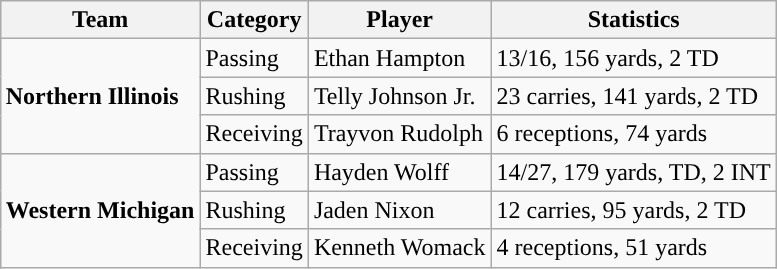<table class="wikitable" style="float: right;">
<tr>
<th>Team</th>
<th>Category</th>
<th>Player</th>
<th>Statistics</th>
</tr>
<tr>
<td rowspan=3><strong>Northern Illinois</strong></td>
<td>Passing</td>
<td>Ethan Hampton</td>
<td>13/16, 156 yards, 2 TD</td>
</tr>
<tr>
<td>Rushing</td>
<td>Telly Johnson Jr.</td>
<td>23 carries, 141 yards, 2 TD</td>
</tr>
<tr>
<td>Receiving</td>
<td>Trayvon Rudolph</td>
<td>6 receptions, 74 yards</td>
</tr>
<tr>
<td rowspan=3><strong>Western Michigan</strong></td>
<td>Passing</td>
<td>Hayden Wolff</td>
<td>14/27, 179 yards, TD, 2 INT</td>
</tr>
<tr>
<td>Rushing</td>
<td>Jaden Nixon</td>
<td>12 carries, 95 yards, 2 TD</td>
</tr>
<tr>
<td>Receiving</td>
<td>Kenneth Womack</td>
<td>4 receptions, 51 yards</td>
</tr>
</table>
